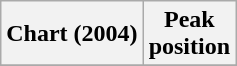<table class="wikitable plainrowheaders" style="text-align:center">
<tr>
<th scope="col">Chart (2004)</th>
<th scope="col">Peak<br>position</th>
</tr>
<tr>
</tr>
</table>
